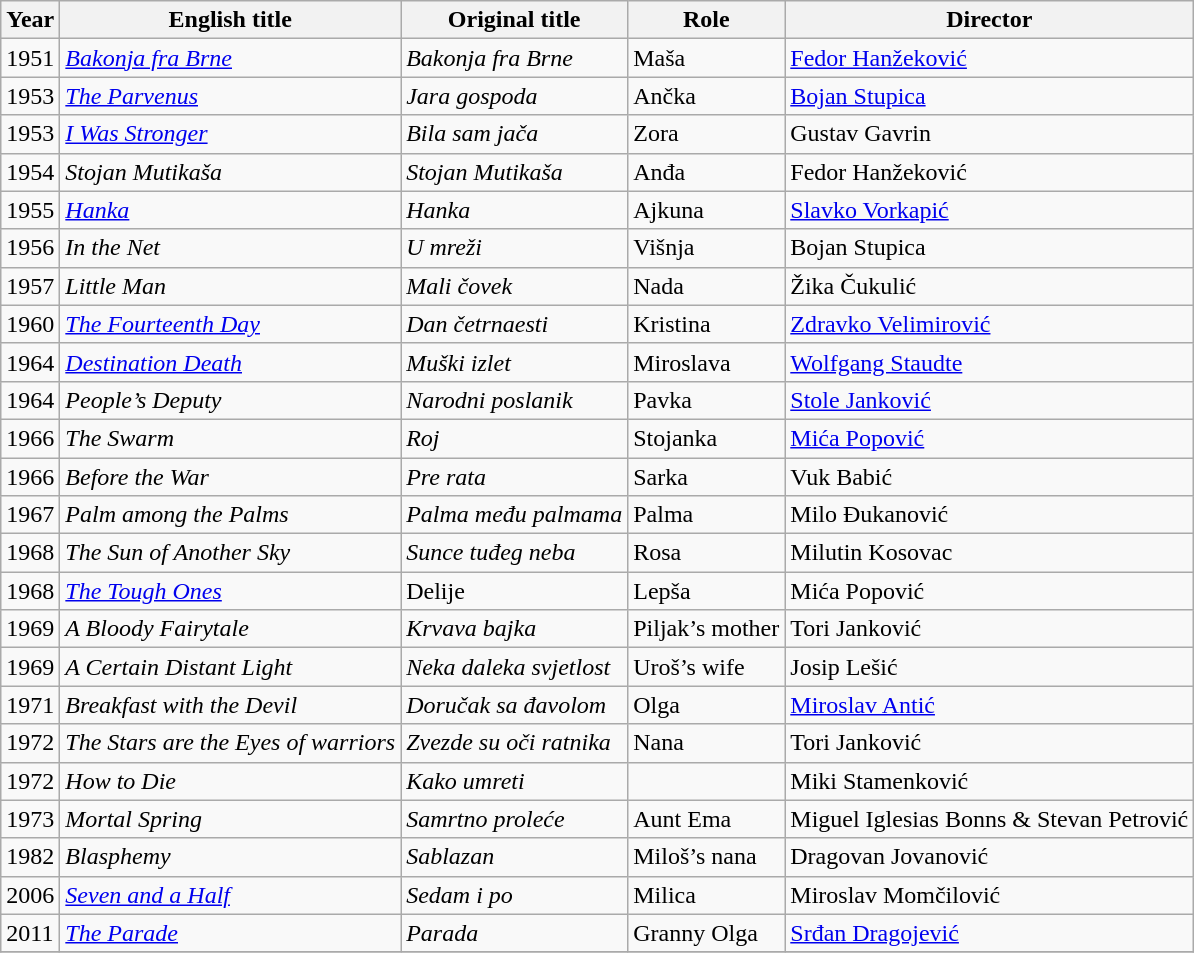<table class="wikitable sortable">
<tr>
<th>Year</th>
<th>English title</th>
<th>Original title</th>
<th>Role</th>
<th>Director</th>
</tr>
<tr>
<td>1951</td>
<td><em><a href='#'>Bakonja fra Brne</a></em></td>
<td><em>Bakonja fra Brne</em></td>
<td>Maša</td>
<td><a href='#'>Fedor Hanžeković</a></td>
</tr>
<tr>
<td>1953</td>
<td><em><a href='#'>The Parvenus</a></em></td>
<td><em>Jara gospoda</em></td>
<td>Ančka</td>
<td><a href='#'>Bojan Stupica</a></td>
</tr>
<tr>
<td>1953</td>
<td><em><a href='#'>I Was Stronger</a></em></td>
<td><em>Bila sam jača</em></td>
<td>Zora</td>
<td>Gustav Gavrin</td>
</tr>
<tr>
<td>1954</td>
<td><em>Stojan Mutikaša</em></td>
<td><em>Stojan Mutikaša</em></td>
<td>Anđa</td>
<td>Fedor Hanžeković</td>
</tr>
<tr>
<td>1955</td>
<td><em><a href='#'>Hanka</a></em></td>
<td><em>Hanka</em></td>
<td>Ajkuna</td>
<td><a href='#'>Slavko Vorkapić</a></td>
</tr>
<tr>
<td>1956</td>
<td><em>In the Net</em></td>
<td><em>U mreži</em></td>
<td>Višnja</td>
<td>Bojan Stupica</td>
</tr>
<tr>
<td>1957</td>
<td><em>Little Man</em></td>
<td><em>Mali čovek</em></td>
<td>Nada</td>
<td>Žika Čukulić</td>
</tr>
<tr>
<td>1960</td>
<td><em><a href='#'>The Fourteenth Day</a></em></td>
<td><em>Dan četrnaesti</em></td>
<td>Kristina</td>
<td><a href='#'>Zdravko Velimirović</a></td>
</tr>
<tr>
<td>1964</td>
<td><em><a href='#'>Destination Death</a></em></td>
<td><em>Muški izlet</em></td>
<td>Miroslava</td>
<td><a href='#'>Wolfgang Staudte</a></td>
</tr>
<tr>
<td>1964</td>
<td><em>People’s Deputy</em></td>
<td><em>Narodni poslanik</em></td>
<td>Pavka</td>
<td><a href='#'>Stole Janković</a></td>
</tr>
<tr>
<td>1966</td>
<td><em>The Swarm</em></td>
<td><em>Roj</em></td>
<td>Stojanka</td>
<td><a href='#'>Mića Popović</a></td>
</tr>
<tr>
<td>1966</td>
<td><em>Before the War</em></td>
<td><em>Pre rata</em></td>
<td>Sarka</td>
<td>Vuk Babić</td>
</tr>
<tr>
<td>1967</td>
<td><em>Palm among the Palms</em></td>
<td><em>Palma među palmama</em></td>
<td>Palma</td>
<td>Milo Đukanović</td>
</tr>
<tr>
<td>1968</td>
<td><em>The Sun of Another Sky</em></td>
<td><em>Sunce tuđeg neba</em></td>
<td>Rosa</td>
<td>Milutin Kosovac</td>
</tr>
<tr>
<td>1968</td>
<td><em><a href='#'>The Tough Ones</a></em></td>
<td>Delije</td>
<td>Lepša</td>
<td>Mića Popović</td>
</tr>
<tr>
<td>1969</td>
<td><em>A Bloody Fairytale</em></td>
<td><em>Krvava bajka</em></td>
<td>Piljak’s mother</td>
<td>Tori Janković</td>
</tr>
<tr>
<td>1969</td>
<td><em>A Certain Distant Light</em></td>
<td><em>Neka daleka svjetlost</em></td>
<td>Uroš’s wife</td>
<td>Josip Lešić</td>
</tr>
<tr>
<td>1971</td>
<td><em>Breakfast with the Devil</em></td>
<td><em>Doručak sa đavolom</em></td>
<td>Olga</td>
<td><a href='#'>Miroslav Antić</a></td>
</tr>
<tr>
<td>1972</td>
<td><em>The Stars are the Eyes of warriors</em></td>
<td><em>Zvezde su oči ratnika</em></td>
<td>Nana</td>
<td>Tori Janković</td>
</tr>
<tr>
<td>1972</td>
<td><em>How to Die</em></td>
<td><em>Kako umreti</em></td>
<td></td>
<td>Miki Stamenković</td>
</tr>
<tr>
<td>1973</td>
<td><em>Mortal Spring</em></td>
<td><em>Samrtno proleće</em></td>
<td>Aunt Ema</td>
<td>Miguel Iglesias Bonns & Stevan Petrović</td>
</tr>
<tr>
<td>1982</td>
<td><em>Blasphemy</em></td>
<td><em>Sablazan</em></td>
<td>Miloš’s nana</td>
<td>Dragovan Jovanović</td>
</tr>
<tr>
<td>2006</td>
<td><em><a href='#'>Seven and a Half</a></em></td>
<td><em>Sedam i po</em></td>
<td>Milica</td>
<td>Miroslav Momčilović</td>
</tr>
<tr>
<td>2011</td>
<td><em><a href='#'>The Parade</a></em></td>
<td><em>Parada</em></td>
<td>Granny Olga</td>
<td><a href='#'>Srđan Dragojević</a></td>
</tr>
<tr>
</tr>
</table>
